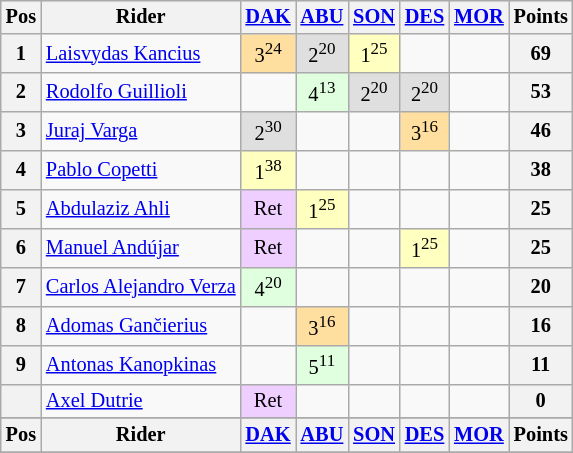<table class="wikitable" style="font-size: 85%; text-align: center; display: inline-table;">
<tr valign="top">
<th valign="middle">Pos</th>
<th valign="middle">Rider</th>
<th><a href='#'>DAK</a><br></th>
<th><a href='#'>ABU</a><br></th>
<th><a href='#'>SON</a><br></th>
<th><a href='#'>DES</a><br></th>
<th><a href='#'>MOR</a><br></th>
<th valign="middle">Points</th>
</tr>
<tr>
<th>1</th>
<td align=left> <a href='#'>Laisvydas Kancius</a></td>
<td style="background:#ffdf9f;">3<sup>24</sup></td>
<td style="background:#dfdfdf;">2<sup>20</sup></td>
<td style="background:#ffffbf;">1<sup>25</sup></td>
<td></td>
<td></td>
<th>69</th>
</tr>
<tr>
<th>2</th>
<td align=left> <a href='#'>Rodolfo Guillioli</a></td>
<td></td>
<td style="background:#dfffdf;">4<sup>13</sup></td>
<td style="background:#dfdfdf;">2<sup>20</sup></td>
<td style="background:#dfdfdf;">2<sup>20</sup></td>
<td></td>
<th>53</th>
</tr>
<tr>
<th>3</th>
<td align=left> <a href='#'>Juraj Varga</a></td>
<td style="background:#dfdfdf;">2<sup>30</sup></td>
<td></td>
<td></td>
<td style="background:#ffdf9f;">3<sup>16</sup></td>
<td></td>
<th>46</th>
</tr>
<tr>
<th>4</th>
<td align=left> <a href='#'>Pablo Copetti</a></td>
<td style="background:#ffffbf;">1<sup>38</sup></td>
<td></td>
<td></td>
<td></td>
<td></td>
<th>38</th>
</tr>
<tr>
<th>5</th>
<td align=left> <a href='#'>Abdulaziz Ahli</a></td>
<td style="background:#efcfff;">Ret</td>
<td style="background:#ffffbf;">1<sup>25</sup></td>
<td></td>
<td></td>
<td></td>
<th>25</th>
</tr>
<tr>
<th>6</th>
<td align=left> <a href='#'>Manuel Andújar</a></td>
<td style="background:#efcfff;">Ret</td>
<td></td>
<td></td>
<td style="background:#ffffbf;">1<sup>25</sup></td>
<td></td>
<th>25</th>
</tr>
<tr>
<th>7</th>
<td align=left> <a href='#'>Carlos Alejandro Verza</a></td>
<td style="background:#dfffdf;">4<sup>20</sup></td>
<td></td>
<td></td>
<td></td>
<td></td>
<th>20</th>
</tr>
<tr>
<th>8</th>
<td align=left> <a href='#'>Adomas Gančierius</a></td>
<td></td>
<td style="background:#ffdf9f;">3<sup>16</sup></td>
<td></td>
<td></td>
<td></td>
<th>16</th>
</tr>
<tr>
<th>9</th>
<td align=left> <a href='#'>Antonas Kanopkinas</a></td>
<td></td>
<td style="background:#dfffdf;">5<sup>11</sup></td>
<td></td>
<td></td>
<td></td>
<th>11</th>
</tr>
<tr>
<th></th>
<td align=left> <a href='#'>Axel Dutrie</a></td>
<td style="background:#efcfff;">Ret</td>
<td></td>
<td></td>
<td></td>
<td></td>
<th>0</th>
</tr>
<tr>
</tr>
<tr valign="top">
<th valign="middle">Pos</th>
<th valign="middle">Rider</th>
<th><a href='#'>DAK</a><br></th>
<th><a href='#'>ABU</a><br></th>
<th><a href='#'>SON</a><br></th>
<th><a href='#'>DES</a><br></th>
<th><a href='#'>MOR</a><br></th>
<th valign="middle">Points</th>
</tr>
<tr>
</tr>
</table>
